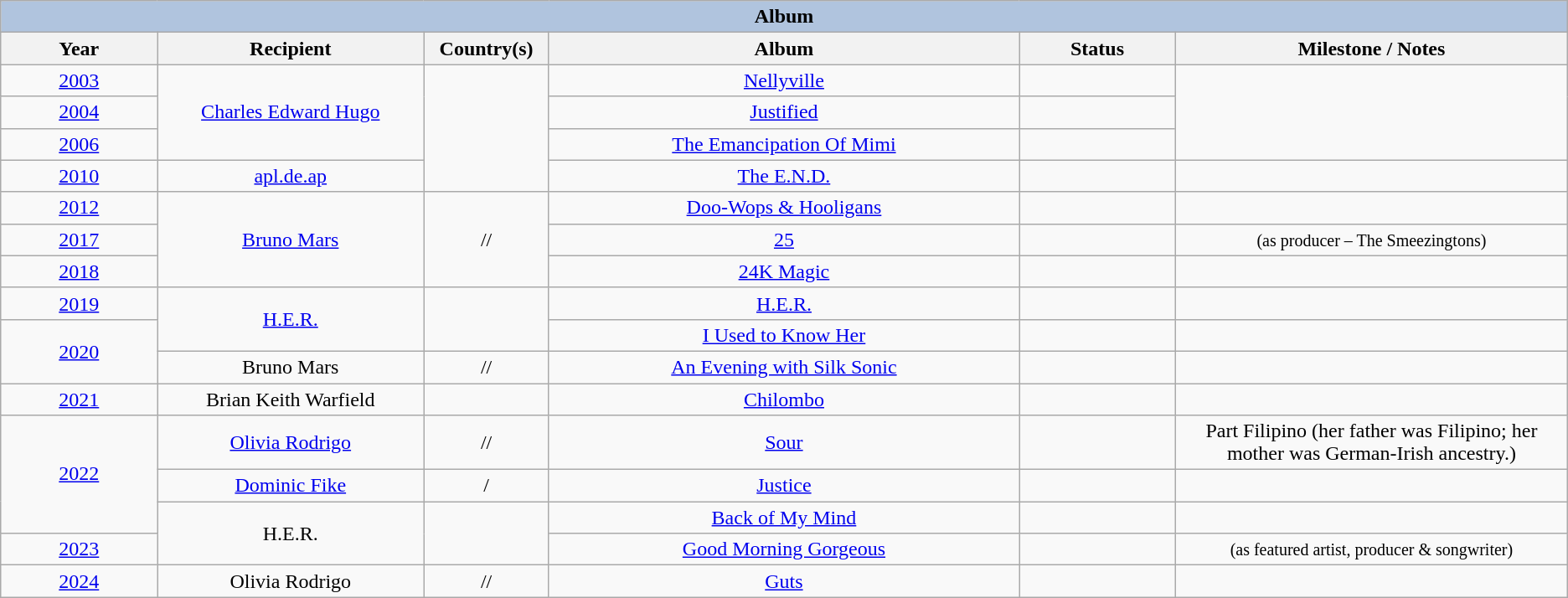<table class="wikitable" style="text-align: center">
<tr>
<th colspan="6" style="background:#B0C4DE;">Album</th>
</tr>
<tr>
<th width="10%">Year</th>
<th width="17%">Recipient</th>
<th width="8%">Country(s)</th>
<th width="30%">Album</th>
<th width="10%">Status</th>
<th width="25%">Milestone / Notes</th>
</tr>
<tr>
<td><a href='#'>2003</a><br></td>
<td rowspan="3"><a href='#'>Charles Edward Hugo</a></td>
<td rowspan="4"></td>
<td><a href='#'>Nellyville</a></td>
<td></td>
<td rowspan="3"></td>
</tr>
<tr>
<td><a href='#'>2004</a><br></td>
<td><a href='#'>Justified</a></td>
<td></td>
</tr>
<tr>
<td><a href='#'>2006</a><br></td>
<td><a href='#'>The Emancipation Of Mimi</a></td>
<td></td>
</tr>
<tr>
<td><a href='#'>2010</a><br></td>
<td><a href='#'>apl.de.ap</a></td>
<td><a href='#'>The E.N.D.</a></td>
<td></td>
<td></td>
</tr>
<tr>
<td><a href='#'>2012</a><br></td>
<td rowspan="3"><a href='#'>Bruno Mars</a></td>
<td rowspan="3">//</td>
<td><a href='#'>Doo-Wops & Hooligans</a></td>
<td></td>
<td></td>
</tr>
<tr>
<td><a href='#'>2017</a><br></td>
<td><a href='#'>25</a></td>
<td></td>
<td><small>(as producer – The Smeezingtons)</small></td>
</tr>
<tr>
<td><a href='#'>2018</a><br></td>
<td><a href='#'>24K Magic</a></td>
<td></td>
<td></td>
</tr>
<tr>
<td><a href='#'>2019</a><br></td>
<td rowspan="2"><a href='#'>H.E.R.</a></td>
<td rowspan="2"></td>
<td><a href='#'>H.E.R.</a></td>
<td></td>
<td></td>
</tr>
<tr>
<td rowspan="2"><a href='#'>2020</a><br></td>
<td><a href='#'>I Used to Know Her</a></td>
<td></td>
<td></td>
</tr>
<tr>
<td>Bruno Mars</td>
<td>//</td>
<td><a href='#'>An Evening with Silk Sonic</a></td>
<td></td>
<td></td>
</tr>
<tr>
<td><a href='#'>2021</a><br></td>
<td>Brian Keith Warfield</td>
<td></td>
<td><a href='#'>Chilombo</a></td>
<td></td>
<td></td>
</tr>
<tr>
<td rowspan="3"><a href='#'>2022</a><br></td>
<td><a href='#'>Olivia Rodrigo</a></td>
<td>//</td>
<td><a href='#'>Sour</a></td>
<td></td>
<td>Part Filipino (her father was Filipino; her mother was German-Irish ancestry.)</td>
</tr>
<tr>
<td><a href='#'>Dominic Fike</a></td>
<td>/</td>
<td><a href='#'>Justice</a></td>
<td></td>
<td></td>
</tr>
<tr>
<td rowspan="2">H.E.R.</td>
<td rowspan="2"></td>
<td><a href='#'>Back of My Mind</a></td>
<td></td>
<td></td>
</tr>
<tr>
<td><a href='#'>2023</a><br></td>
<td><a href='#'>Good Morning Gorgeous</a></td>
<td></td>
<td><small>(as featured artist, producer & songwriter)</small></td>
</tr>
<tr>
<td><a href='#'>2024</a><br></td>
<td>Olivia Rodrigo</td>
<td>//</td>
<td><a href='#'>Guts</a></td>
<td></td>
<td></td>
</tr>
</table>
